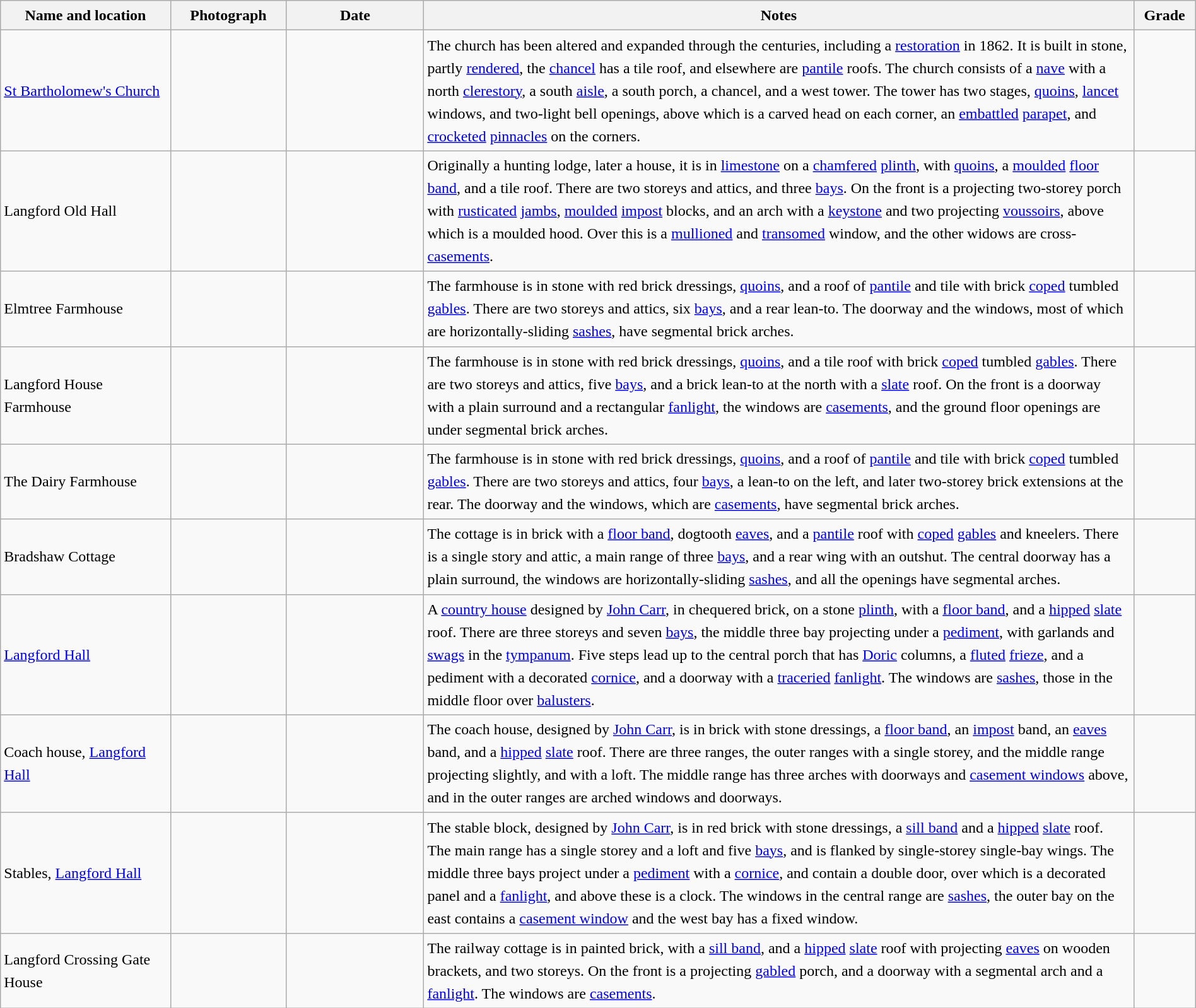<table class="wikitable sortable plainrowheaders" style="width:100%; border:0px; text-align:left; line-height:150%">
<tr>
<th scope="col"  style="width:150px">Name and location</th>
<th scope="col"  style="width:100px" class="unsortable">Photograph</th>
<th scope="col"  style="width:120px">Date</th>
<th scope="col"  style="width:650px" class="unsortable">Notes</th>
<th scope="col"  style="width:50px">Grade</th>
</tr>
<tr>
<td><a href='#'>St Bartholomew's Church</a><br><small></small></td>
<td></td>
<td align="center"></td>
<td>The church has been altered and expanded through the centuries, including a <a href='#'>restoration</a> in 1862.  It is built in stone, partly <a href='#'>rendered</a>, the <a href='#'>chancel</a> has a tile roof, and elsewhere are <a href='#'>pantile</a> roofs.  The church consists of a <a href='#'>nave</a> with a north <a href='#'>clerestory</a>, a south <a href='#'>aisle</a>, a south porch, a chancel, and a west tower.  The tower has two stages, <a href='#'>quoins</a>, <a href='#'>lancet</a> windows, and two-light bell openings, above which is a carved head on each corner, an <a href='#'>embattled</a> <a href='#'>parapet</a>, and <a href='#'>crocketed</a> <a href='#'>pinnacles</a> on the corners.</td>
<td align="center" ></td>
</tr>
<tr>
<td>Langford Old Hall<br><small></small></td>
<td></td>
<td align="center"></td>
<td>Originally a hunting lodge, later a house, it is in <a href='#'>limestone</a> on a <a href='#'>chamfered</a> <a href='#'>plinth</a>, with <a href='#'>quoins</a>, a <a href='#'>moulded</a> <a href='#'>floor band</a>, and a tile roof.  There are two storeys and attics, and three <a href='#'>bays</a>.  On the front is a projecting two-storey porch with <a href='#'>rusticated</a> <a href='#'>jambs</a>, <a href='#'>moulded</a> <a href='#'>impost</a> blocks, and an arch with a <a href='#'>keystone</a> and two projecting <a href='#'>voussoirs</a>, above which is a moulded hood.  Over this is a <a href='#'>mullioned</a> and <a href='#'>transomed</a> window, and the other widows are cross-<a href='#'>casements</a>.</td>
<td align="center" ></td>
</tr>
<tr>
<td>Elmtree Farmhouse<br><small></small></td>
<td></td>
<td align="center"></td>
<td>The farmhouse is in stone with red brick dressings, <a href='#'>quoins</a>, and a roof of <a href='#'>pantile</a> and tile with brick <a href='#'>coped</a> tumbled <a href='#'>gables</a>.  There are two storeys and attics, six <a href='#'>bays</a>, and a rear lean-to.  The doorway and the windows, most of which are horizontally-sliding <a href='#'>sashes</a>, have segmental brick arches.</td>
<td align="center" ></td>
</tr>
<tr>
<td>Langford House Farmhouse<br><small></small></td>
<td></td>
<td align="center"></td>
<td>The farmhouse is in stone with red brick dressings, <a href='#'>quoins</a>, and a tile roof with brick <a href='#'>coped</a> tumbled <a href='#'>gables</a>.  There are two storeys and attics, five <a href='#'>bays</a>, and a brick lean-to at the north with a <a href='#'>slate</a> roof.  On the front is a doorway with a plain surround and a rectangular <a href='#'>fanlight</a>, the windows are <a href='#'>casements</a>, and the ground floor openings are under segmental brick arches.</td>
<td align="center" ></td>
</tr>
<tr>
<td>The Dairy Farmhouse<br><small></small></td>
<td></td>
<td align="center"></td>
<td>The farmhouse is in stone with red brick dressings, <a href='#'>quoins</a>, and a roof of <a href='#'>pantile</a> and tile with brick <a href='#'>coped</a> tumbled <a href='#'>gables</a>.  There are two storeys and attics, four <a href='#'>bays</a>, a lean-to on the left, and later two-storey brick extensions at the rear.  The doorway and the windows, which are <a href='#'>casements</a>, have segmental brick arches.</td>
<td align="center" ></td>
</tr>
<tr>
<td>Bradshaw Cottage<br><small></small></td>
<td></td>
<td align="center"></td>
<td>The cottage is in brick with a <a href='#'>floor band</a>, dogtooth <a href='#'>eaves</a>, and a <a href='#'>pantile</a> roof with <a href='#'>coped</a> <a href='#'>gables</a> and kneelers.  There is a single story and attic, a main range of three <a href='#'>bays</a>, and a rear wing with an outshut.  The central doorway has a plain surround, the windows are horizontally-sliding <a href='#'>sashes</a>, and all the openings have segmental arches.</td>
<td align="center" ></td>
</tr>
<tr>
<td><a href='#'>Langford Hall</a><br><small></small></td>
<td></td>
<td align="center"></td>
<td>A <a href='#'>country house</a> designed by <a href='#'>John Carr</a>, in chequered brick, on a stone <a href='#'>plinth</a>, with a <a href='#'>floor band</a>, and a <a href='#'>hipped</a> <a href='#'>slate</a> roof.  There are three storeys and seven <a href='#'>bays</a>, the middle three bay projecting under a <a href='#'>pediment</a>, with garlands and <a href='#'>swags</a> in the <a href='#'>tympanum</a>.  Five steps lead up to the central porch that has <a href='#'>Doric</a> columns, a <a href='#'>fluted</a> <a href='#'>frieze</a>, and a pediment with a decorated <a href='#'>cornice</a>, and a doorway with a <a href='#'>traceried</a> <a href='#'>fanlight</a>.  The windows are <a href='#'>sashes</a>, those in the middle floor over <a href='#'>balusters</a>.</td>
<td align="center" ></td>
</tr>
<tr>
<td>Coach house, <a href='#'>Langford Hall</a><br><small></small></td>
<td></td>
<td align="center"></td>
<td>The coach house, designed by <a href='#'>John Carr</a>, is in brick with stone dressings, a <a href='#'>floor band</a>, an <a href='#'>impost</a> band, an <a href='#'>eaves</a> band, and a <a href='#'>hipped</a> <a href='#'>slate</a> roof.  There are three ranges, the outer ranges with a single storey, and the middle range projecting slightly, and with a loft.  The middle range has three arches with doorways and <a href='#'>casement windows</a> above, and in the outer ranges are arched windows and doorways.</td>
<td align="center" ></td>
</tr>
<tr>
<td>Stables, <a href='#'>Langford Hall</a><br><small></small></td>
<td></td>
<td align="center"></td>
<td>The stable block, designed by <a href='#'>John Carr</a>, is in red brick with stone dressings, a <a href='#'>sill band</a> and a <a href='#'>hipped</a> <a href='#'>slate</a> roof.  The main range has a single storey and a loft and five <a href='#'>bays</a>, and is flanked by single-storey single-bay wings.  The middle three bays project under a <a href='#'>pediment</a> with a <a href='#'>cornice</a>, and contain a double door, over which is a decorated panel and a <a href='#'>fanlight</a>, and above these is a clock.  The windows in the central range are <a href='#'>sashes</a>, the outer bay on the east contains a <a href='#'>casement window</a> and the west bay has a fixed window.</td>
<td align="center" ></td>
</tr>
<tr>
<td>Langford Crossing Gate House<br><small></small></td>
<td></td>
<td align="center"></td>
<td>The railway cottage is in painted brick, with a <a href='#'>sill band</a>, and a <a href='#'>hipped</a> <a href='#'>slate</a> roof with projecting <a href='#'>eaves</a> on wooden brackets, and two storeys.  On the front is a projecting <a href='#'>gabled</a> porch, and a doorway with a segmental arch and a <a href='#'>fanlight</a>.  The windows are <a href='#'>casements</a>.</td>
<td align="center" ></td>
</tr>
<tr>
</tr>
</table>
